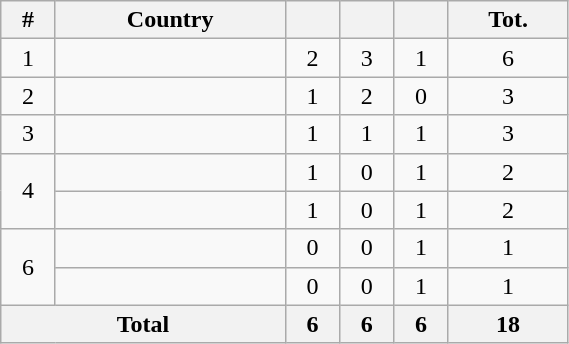<table class="wikitable" width=30% style="font-size:100%; text-align:center;">
<tr>
<th>#</th>
<th>Country</th>
<th></th>
<th></th>
<th></th>
<th>Tot.</th>
</tr>
<tr>
<td>1</td>
<td align=left></td>
<td>2</td>
<td>3</td>
<td>1</td>
<td>6</td>
</tr>
<tr>
<td>2</td>
<td align=left></td>
<td>1</td>
<td>2</td>
<td>0</td>
<td>3</td>
</tr>
<tr>
<td>3</td>
<td align=left></td>
<td>1</td>
<td>1</td>
<td>1</td>
<td>3</td>
</tr>
<tr>
<td rowspan=2>4</td>
<td align=left></td>
<td>1</td>
<td>0</td>
<td>1</td>
<td>2</td>
</tr>
<tr>
<td align=left></td>
<td>1</td>
<td>0</td>
<td>1</td>
<td>2</td>
</tr>
<tr>
<td rowspan=2>6</td>
<td align=left></td>
<td>0</td>
<td>0</td>
<td>1</td>
<td>1</td>
</tr>
<tr>
<td align=left></td>
<td>0</td>
<td>0</td>
<td>1</td>
<td>1</td>
</tr>
<tr class="sortbottom">
<th colspan=2>Total</th>
<th>6</th>
<th>6</th>
<th>6</th>
<th>18</th>
</tr>
</table>
